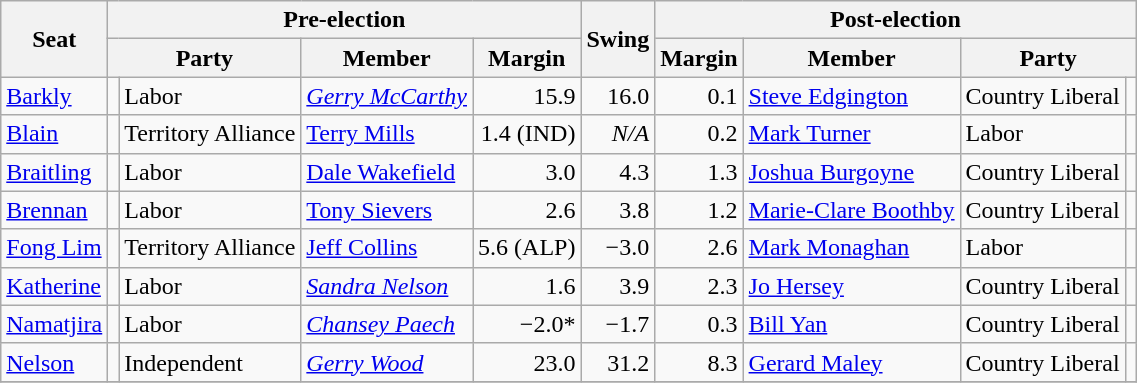<table class="wikitable">
<tr style="text-align:center">
<th rowspan="2">Seat</th>
<th colspan="4">Pre-election</th>
<th rowspan="2">Swing</th>
<th colspan="4">Post-election</th>
</tr>
<tr style="text-align:center">
<th colspan="2">Party</th>
<th>Member</th>
<th>Margin</th>
<th>Margin</th>
<th>Member</th>
<th colspan="2">Party</th>
</tr>
<tr>
<td><a href='#'>Barkly</a></td>
<td></td>
<td>Labor</td>
<td><em><a href='#'>Gerry McCarthy</a></em></td>
<td style="text-align:right;">15.9</td>
<td style="text-align:right;">16.0</td>
<td style="text-align:right;">0.1</td>
<td><a href='#'>Steve Edgington</a></td>
<td>Country Liberal</td>
<td></td>
</tr>
<tr>
<td><a href='#'>Blain</a></td>
<td></td>
<td>Territory Alliance</td>
<td><a href='#'>Terry Mills</a></td>
<td style="text-align:right;">1.4 (IND)</td>
<td style="text-align:right;"><em>N/A</em></td>
<td style="text-align:right;">0.2</td>
<td><a href='#'>Mark Turner</a></td>
<td>Labor</td>
<td></td>
</tr>
<tr>
<td><a href='#'>Braitling</a></td>
<td></td>
<td>Labor</td>
<td><a href='#'>Dale Wakefield</a></td>
<td style="text-align:right;">3.0</td>
<td style="text-align:right;">4.3</td>
<td style="text-align:right;">1.3</td>
<td><a href='#'>Joshua Burgoyne</a></td>
<td>Country Liberal</td>
<td></td>
</tr>
<tr>
<td><a href='#'>Brennan</a></td>
<td></td>
<td>Labor</td>
<td><a href='#'>Tony Sievers</a></td>
<td style="text-align:right;">2.6</td>
<td style="text-align:right;">3.8</td>
<td style="text-align:right;">1.2</td>
<td><a href='#'>Marie-Clare Boothby</a></td>
<td>Country Liberal</td>
<td></td>
</tr>
<tr>
<td><a href='#'>Fong Lim</a></td>
<td></td>
<td>Territory Alliance</td>
<td><a href='#'>Jeff Collins</a></td>
<td style="text-align:right;">5.6 (ALP)</td>
<td style="text-align:right;">−3.0</td>
<td style="text-align:right;">2.6</td>
<td><a href='#'>Mark Monaghan</a></td>
<td>Labor</td>
<td></td>
</tr>
<tr>
<td><a href='#'>Katherine</a></td>
<td></td>
<td>Labor</td>
<td><em><a href='#'>Sandra Nelson</a></em></td>
<td style="text-align:right;">1.6</td>
<td style="text-align:right;">3.9</td>
<td style="text-align:right;">2.3</td>
<td><a href='#'>Jo Hersey</a></td>
<td>Country Liberal</td>
<td></td>
</tr>
<tr>
<td><a href='#'>Namatjira</a></td>
<td></td>
<td>Labor</td>
<td><em><a href='#'>Chansey Paech</a></em></td>
<td style="text-align:right;">−2.0*</td>
<td style="text-align:right;">−1.7</td>
<td style="text-align:right;">0.3</td>
<td><a href='#'>Bill Yan</a></td>
<td>Country Liberal</td>
<td></td>
</tr>
<tr>
<td><a href='#'>Nelson</a></td>
<td></td>
<td>Independent</td>
<td><em><a href='#'>Gerry Wood</a></em></td>
<td style="text-align:right;">23.0</td>
<td style="text-align:right;">31.2</td>
<td style="text-align:right;">8.3</td>
<td><a href='#'>Gerard Maley</a></td>
<td>Country Liberal</td>
<td></td>
</tr>
<tr>
</tr>
</table>
